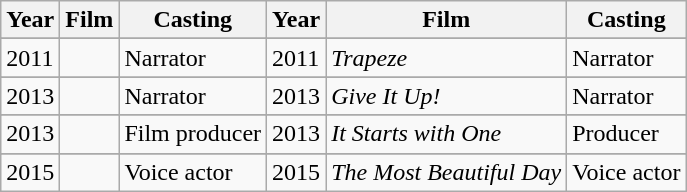<table class="wikitable sortable">
<tr>
<th>Year</th>
<th>Film</th>
<th>Casting</th>
<th>Year</th>
<th>Film</th>
<th>Casting</th>
</tr>
<tr>
</tr>
<tr>
<td>2011</td>
<td><em></em></td>
<td>Narrator</td>
<td>2011</td>
<td><em>Trapeze</em></td>
<td>Narrator</td>
</tr>
<tr>
</tr>
<tr>
<td>2013</td>
<td><em></em></td>
<td>Narrator</td>
<td>2013</td>
<td><em>Give It Up!</em></td>
<td>Narrator</td>
</tr>
<tr>
</tr>
<tr>
<td>2013</td>
<td><em></em></td>
<td>Film producer</td>
<td>2013</td>
<td><em>It Starts with One</em></td>
<td>Producer</td>
</tr>
<tr>
</tr>
<tr>
<td>2015</td>
<td><em></em></td>
<td>Voice actor</td>
<td>2015</td>
<td><em>The Most Beautiful Day</em></td>
<td>Voice actor</td>
</tr>
</table>
